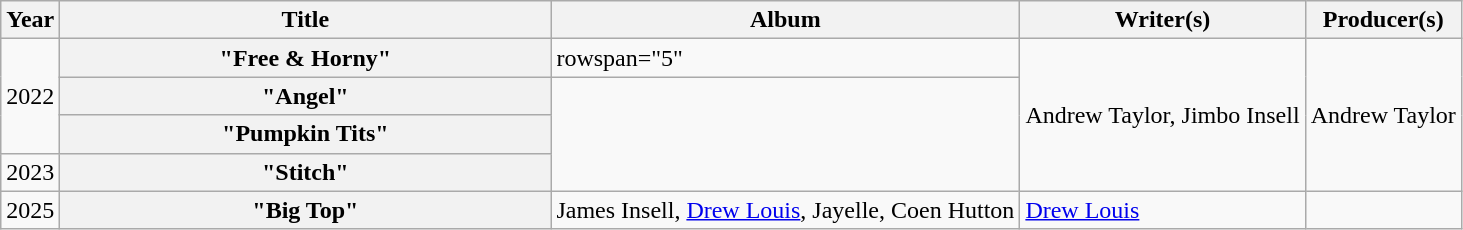<table class="wikitable plainrowheaders" style="text-align:left;">
<tr>
<th>Year</th>
<th style="width:20em;">Title</th>
<th>Album</th>
<th>Writer(s)</th>
<th>Producer(s)</th>
</tr>
<tr>
<td rowspan="3">2022</td>
<th scope="row">"Free & Horny"</th>
<td>rowspan="5" </td>
<td rowspan="4">Andrew Taylor, Jimbo Insell</td>
<td rowspan="4">Andrew Taylor</td>
</tr>
<tr>
<th scope="row">"Angel"</th>
</tr>
<tr>
<th scope="row">"Pumpkin Tits"</th>
</tr>
<tr>
<td>2023</td>
<th scope="row">"Stitch"</th>
</tr>
<tr>
<td>2025</td>
<th scope="row">"Big Top"</th>
<td>James Insell, <a href='#'>Drew Louis</a>, Jayelle, Coen Hutton</td>
<td><a href='#'>Drew Louis</a></td>
</tr>
</table>
